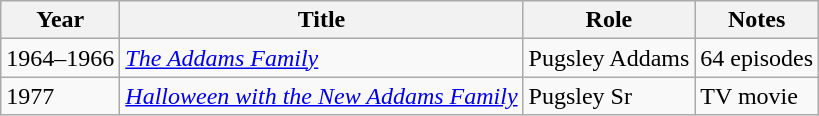<table class="wikitable">
<tr>
<th>Year</th>
<th>Title</th>
<th>Role</th>
<th>Notes</th>
</tr>
<tr>
<td>1964–1966</td>
<td><em><a href='#'>The Addams Family</a></em></td>
<td>Pugsley Addams</td>
<td>64 episodes</td>
</tr>
<tr>
<td>1977</td>
<td><em><a href='#'>Halloween with the New Addams Family</a></em></td>
<td>Pugsley Sr</td>
<td>TV movie</td>
</tr>
</table>
